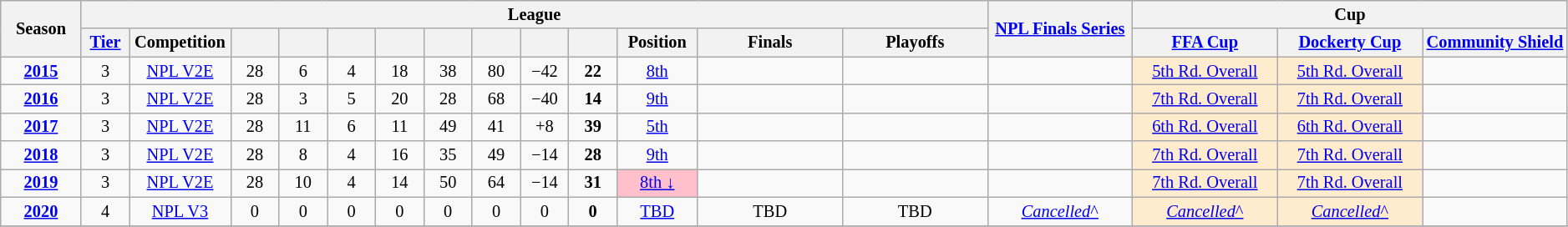<table class="wikitable" style="text-align:center; font-size:85%;width:99%; text-align:center">
<tr>
<th rowspan=2 width=5%>Season</th>
<th colspan=13>League</th>
<th rowspan=2 width=9%><a href='#'>NPL Finals Series</a></th>
<th colspan=3>Cup</th>
</tr>
<tr>
<th width=3%><a href='#'>Tier</a></th>
<th width=5%>Competition</th>
<th width=3%></th>
<th width=3%></th>
<th width=3%></th>
<th width=3%></th>
<th width=3%></th>
<th width=3%></th>
<th width=3%></th>
<th width=3%></th>
<th width=5%>Position</th>
<th width=9%>Finals</th>
<th width=9%>Playoffs</th>
<th width=9%><a href='#'>FFA Cup</a></th>
<th width=9%><a href='#'>Dockerty Cup</a></th>
<th width=9%><a href='#'>Community Shield</a></th>
</tr>
<tr>
<td><a href='#'><strong>2015</strong></a></td>
<td>3</td>
<td><a href='#'>NPL V2E</a></td>
<td>28</td>
<td>6</td>
<td>4</td>
<td>18</td>
<td>38</td>
<td>80</td>
<td>−42</td>
<td><strong>22</strong></td>
<td><a href='#'>8th</a></td>
<td></td>
<td></td>
<td></td>
<td bgcolor=#ffebcd><a href='#'>5th Rd. Overall</a></td>
<td bgcolor=#ffebcd><a href='#'>5th Rd. Overall</a></td>
<td></td>
</tr>
<tr>
<td><a href='#'><strong>2016</strong></a></td>
<td>3</td>
<td><a href='#'>NPL V2E</a></td>
<td>28</td>
<td>3</td>
<td>5</td>
<td>20</td>
<td>28</td>
<td>68</td>
<td>−40</td>
<td><strong>14</strong></td>
<td><a href='#'>9th</a></td>
<td></td>
<td></td>
<td></td>
<td bgcolor=#ffebcd><a href='#'>7th Rd. Overall</a></td>
<td bgcolor=#ffebcd><a href='#'>7th Rd. Overall</a></td>
<td></td>
</tr>
<tr>
<td><a href='#'><strong>2017</strong></a></td>
<td>3</td>
<td><a href='#'>NPL V2E</a></td>
<td>28</td>
<td>11</td>
<td>6</td>
<td>11</td>
<td>49</td>
<td>41</td>
<td>+8</td>
<td><strong>39</strong></td>
<td><a href='#'>5th</a></td>
<td></td>
<td></td>
<td></td>
<td bgcolor=#ffebcd><a href='#'>6th Rd. Overall</a></td>
<td bgcolor=#ffebcd><a href='#'>6th Rd. Overall</a></td>
<td></td>
</tr>
<tr>
<td><a href='#'><strong>2018</strong></a></td>
<td>3</td>
<td><a href='#'>NPL V2E</a></td>
<td>28</td>
<td>8</td>
<td>4</td>
<td>16</td>
<td>35</td>
<td>49</td>
<td>−14</td>
<td><strong>28</strong></td>
<td><a href='#'>9th</a></td>
<td></td>
<td></td>
<td></td>
<td bgcolor=#ffebcd><a href='#'>7th Rd. Overall</a></td>
<td bgcolor=#ffebcd><a href='#'>7th Rd. Overall</a></td>
<td></td>
</tr>
<tr>
<td><a href='#'><strong>2019</strong></a></td>
<td>3</td>
<td><a href='#'>NPL V2E</a></td>
<td>28</td>
<td>10</td>
<td>4</td>
<td>14</td>
<td>50</td>
<td>64</td>
<td>−14</td>
<td><strong>31</strong></td>
<td style="background:Pink;"><a href='#'>8th ↓</a></td>
<td></td>
<td></td>
<td></td>
<td bgcolor=#ffebcd><a href='#'>7th Rd. Overall</a></td>
<td bgcolor=#ffebcd><a href='#'>7th Rd. Overall</a></td>
<td></td>
</tr>
<tr>
<td><a href='#'><strong>2020</strong></a></td>
<td>4</td>
<td><a href='#'>NPL V3</a></td>
<td>0</td>
<td>0</td>
<td>0</td>
<td>0</td>
<td>0</td>
<td>0</td>
<td>0</td>
<td><strong>0</strong></td>
<td><a href='#'>TBD</a></td>
<td>TBD</td>
<td>TBD</td>
<td><em><a href='#'>Cancelled</a></em><a href='#'>^</a></td>
<td bgcolor=#ffebcd><em><a href='#'>Cancelled</a></em><a href='#'>^</a></td>
<td bgcolor=#ffebcd><em><a href='#'>Cancelled</a></em><a href='#'>^</a></td>
<td></td>
</tr>
<tr>
</tr>
</table>
